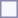<table style="border:1px solid #8888aa; background-color:#f7f8ff; padding:5px; font-size:95%; margin: 0px 12px 12px 0px;">
</table>
